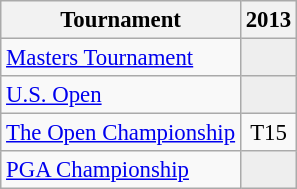<table class="wikitable" style="font-size:95%;text-align:center;">
<tr>
<th>Tournament</th>
<th>2013</th>
</tr>
<tr>
<td align=left><a href='#'>Masters Tournament</a></td>
<td style="background:#eeeeee;"></td>
</tr>
<tr>
<td align=left><a href='#'>U.S. Open</a></td>
<td style="background:#eeeeee;"></td>
</tr>
<tr>
<td align=left><a href='#'>The Open Championship</a></td>
<td>T15</td>
</tr>
<tr>
<td align=left><a href='#'>PGA Championship</a></td>
<td style="background:#eeeeee;"></td>
</tr>
</table>
